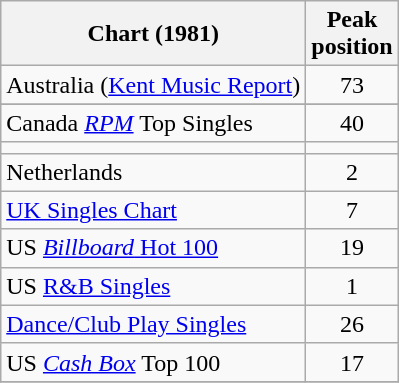<table class="wikitable sortable">
<tr>
<th align="left">Chart (1981)</th>
<th align="left">Peak<br>position</th>
</tr>
<tr>
<td>Australia (<a href='#'>Kent Music Report</a>)</td>
<td align="center">73</td>
</tr>
<tr>
</tr>
<tr>
<td>Canada <em><a href='#'>RPM</a></em> Top Singles</td>
<td align="center">40</td>
</tr>
<tr>
<td></td>
</tr>
<tr>
<td>Netherlands </td>
<td align="center">2</td>
</tr>
<tr>
<td><a href='#'>UK Singles Chart</a></td>
<td align="center">7</td>
</tr>
<tr>
<td align="left">US <a href='#'><em>Billboard</em> Hot 100</a></td>
<td align="center">19</td>
</tr>
<tr>
<td>US <a href='#'>R&B Singles</a></td>
<td align="center">1</td>
</tr>
<tr>
<td align="left"><a href='#'>Dance/Club Play Singles</a></td>
<td align="center">26</td>
</tr>
<tr>
<td>US <a href='#'><em>Cash Box</em></a> Top 100</td>
<td align="center">17</td>
</tr>
<tr>
</tr>
</table>
